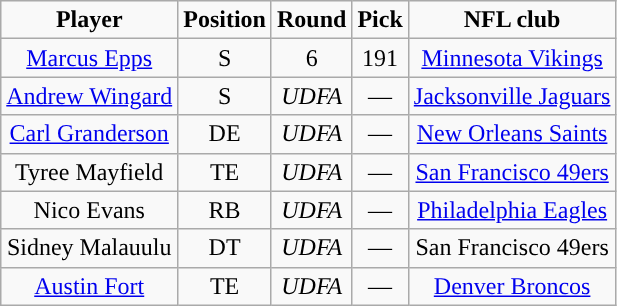<table class="wikitable" style="text-align:center">
<tr style="text-align:center; ">
<td><strong>Player</strong></td>
<td><strong>Position</strong></td>
<td><strong>Round</strong></td>
<td><strong>Pick</strong></td>
<td><strong>NFL club</strong></td>
</tr>
<tr>
<td><a href='#'>Marcus Epps</a></td>
<td>S</td>
<td>6</td>
<td>191</td>
<td><a href='#'>Minnesota Vikings</a></td>
</tr>
<tr>
<td><a href='#'>Andrew Wingard</a></td>
<td>S</td>
<td><em>UDFA</em></td>
<td>—</td>
<td><a href='#'>Jacksonville Jaguars</a></td>
</tr>
<tr>
<td><a href='#'>Carl Granderson</a></td>
<td>DE</td>
<td><em>UDFA</em></td>
<td>—</td>
<td><a href='#'>New Orleans Saints</a></td>
</tr>
<tr>
<td>Tyree Mayfield</td>
<td>TE</td>
<td><em>UDFA</em></td>
<td>—</td>
<td><a href='#'>San Francisco 49ers</a></td>
</tr>
<tr>
<td>Nico Evans</td>
<td>RB</td>
<td><em>UDFA</em></td>
<td>—</td>
<td><a href='#'>Philadelphia Eagles</a></td>
</tr>
<tr>
<td>Sidney Malauulu</td>
<td>DT</td>
<td><em>UDFA</em></td>
<td>—</td>
<td>San Francisco 49ers</td>
</tr>
<tr>
<td><a href='#'>Austin Fort</a></td>
<td>TE</td>
<td><em>UDFA</em></td>
<td>—</td>
<td><a href='#'>Denver Broncos</a></td>
</tr>
</table>
